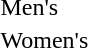<table>
<tr>
<td>Men's</td>
<td></td>
<td></td>
<td></td>
</tr>
<tr>
<td>Women's</td>
<td></td>
<td></td>
<td></td>
</tr>
</table>
